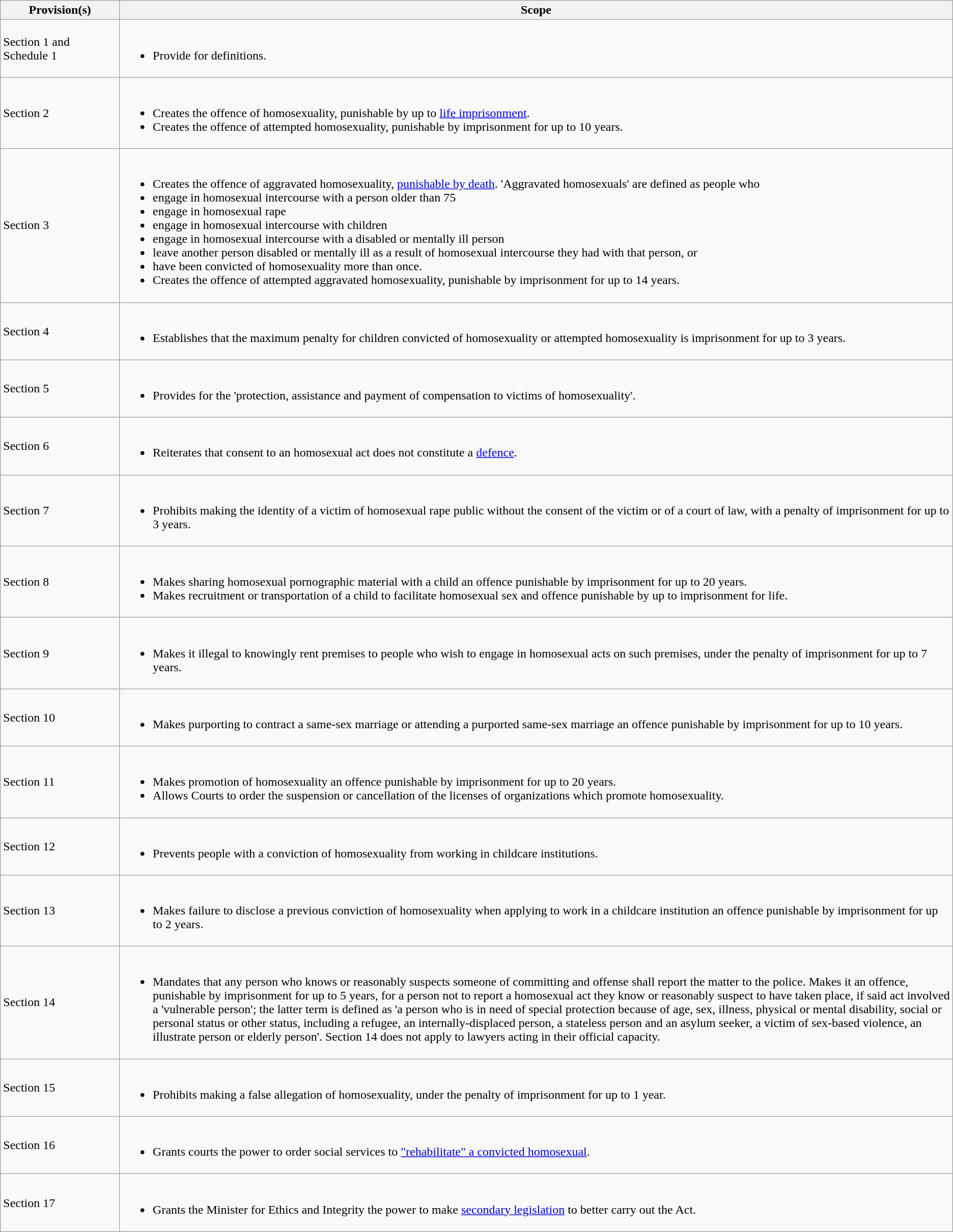<table class="wikitable">
<tr>
<th style="width:10%;">Provision(s)</th>
<th style="width:70%;">Scope</th>
</tr>
<tr>
<td>Section 1 and Schedule 1</td>
<td><br><ul><li>Provide for definitions.</li></ul></td>
</tr>
<tr>
<td>Section 2</td>
<td><br><ul><li>Creates the offence of homosexuality, punishable by up to <a href='#'>life imprisonment</a>.</li><li>Creates the offence of attempted homosexuality, punishable by imprisonment for up to 10 years.</li></ul></td>
</tr>
<tr>
<td>Section 3</td>
<td><br><ul><li>Creates the offence of aggravated homosexuality, <a href='#'>punishable by death</a>. 'Aggravated homosexuals' are defined as people who</li><li>engage in homosexual intercourse with a person older than 75</li><li>engage in homosexual rape</li><li>engage in homosexual intercourse with children</li><li>engage in homosexual intercourse with a disabled or mentally ill person</li><li>leave another person disabled or mentally ill as a result of homosexual intercourse they had with that person, or</li><li>have been convicted of homosexuality more than once.</li><li>Creates the offence of attempted aggravated homosexuality, punishable by imprisonment for up to 14 years.</li></ul></td>
</tr>
<tr>
<td>Section 4</td>
<td><br><ul><li>Establishes that the maximum penalty for children convicted of homosexuality or attempted homosexuality is imprisonment for up to 3 years.</li></ul></td>
</tr>
<tr>
<td>Section 5</td>
<td><br><ul><li>Provides for the 'protection, assistance and payment of compensation to victims of homosexuality'.</li></ul></td>
</tr>
<tr>
<td>Section 6</td>
<td><br><ul><li>Reiterates that consent to an homosexual act does not constitute a <a href='#'>defence</a>.</li></ul></td>
</tr>
<tr>
<td>Section 7</td>
<td><br><ul><li>Prohibits making the identity of a victim of homosexual rape public without the consent of the victim or of a court of law, with a penalty of imprisonment for up to 3 years.</li></ul></td>
</tr>
<tr>
<td>Section 8</td>
<td><br><ul><li>Makes sharing homosexual pornographic material with a child an offence punishable by imprisonment for up to 20 years.</li><li>Makes recruitment or transportation of a child to facilitate homosexual sex and offence punishable by up to imprisonment for life.</li></ul></td>
</tr>
<tr>
<td>Section 9</td>
<td><br><ul><li>Makes it illegal to knowingly rent premises to people who wish to engage in homosexual acts on such premises, under the penalty of imprisonment for up to 7 years.</li></ul></td>
</tr>
<tr>
<td>Section 10</td>
<td><br><ul><li>Makes purporting to contract a same-sex marriage or attending a purported same-sex marriage an offence punishable by imprisonment for up to 10 years.</li></ul></td>
</tr>
<tr>
<td>Section 11</td>
<td><br><ul><li>Makes promotion of homosexuality an offence punishable by imprisonment for up to 20 years.</li><li>Allows Courts to order the suspension or cancellation of the licenses of organizations which promote homosexuality.</li></ul></td>
</tr>
<tr>
<td>Section 12</td>
<td><br><ul><li>Prevents people with a conviction of homosexuality from working in childcare institutions.</li></ul></td>
</tr>
<tr>
<td>Section 13</td>
<td><br><ul><li>Makes failure to disclose a previous conviction of homosexuality when applying to work in a childcare institution an offence punishable by imprisonment for up to 2 years.</li></ul></td>
</tr>
<tr>
<td>Section 14</td>
<td><br><ul><li>Mandates that any person who knows or reasonably suspects someone of committing and offense shall report the matter to the police. Makes it an offence, punishable by imprisonment for up to 5 years, for a person not to report a homosexual act they know or reasonably suspect to have taken place, if said act involved a 'vulnerable person'; the latter term is defined as 'a person who is in need of special protection because of age, sex, illness, physical or mental disability, social or personal status or other status, including a refugee, an internally-displaced person, a stateless person and an asylum seeker, a victim of sex-based violence, an illustrate person or elderly person'. Section 14 does not apply to lawyers acting in their official capacity.</li></ul></td>
</tr>
<tr>
<td>Section 15</td>
<td><br><ul><li>Prohibits making a false allegation of homosexuality, under the penalty of imprisonment for up to 1 year.</li></ul></td>
</tr>
<tr>
<td>Section 16</td>
<td><br><ul><li>Grants courts the power to order social services to <a href='#'>"rehabilitate" a convicted homosexual</a>.</li></ul></td>
</tr>
<tr>
<td>Section 17</td>
<td><br><ul><li>Grants the Minister for Ethics and Integrity the power to make <a href='#'>secondary legislation</a> to better carry out the Act.</li></ul></td>
</tr>
</table>
